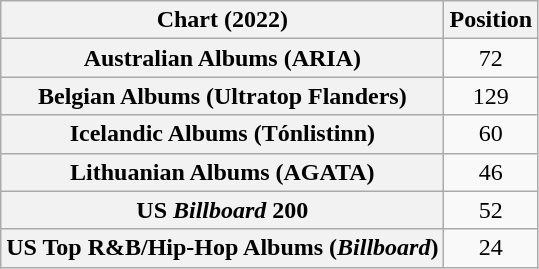<table class="wikitable sortable plainrowheaders" style="text-align:center">
<tr>
<th scope="col">Chart (2022)</th>
<th scope="col">Position</th>
</tr>
<tr>
<th scope="row">Australian Albums (ARIA)</th>
<td>72</td>
</tr>
<tr>
<th scope="row">Belgian Albums (Ultratop Flanders)</th>
<td>129</td>
</tr>
<tr>
<th scope="row">Icelandic Albums (Tónlistinn)</th>
<td>60</td>
</tr>
<tr>
<th scope="row">Lithuanian Albums (AGATA)</th>
<td>46</td>
</tr>
<tr>
<th scope="row">US <em>Billboard</em> 200</th>
<td>52</td>
</tr>
<tr>
<th scope="row">US Top R&B/Hip-Hop Albums (<em>Billboard</em>)</th>
<td>24</td>
</tr>
</table>
